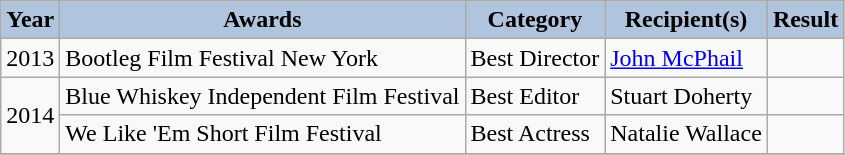<table class="wikitable" style="font-size:100%">
<tr style="text-align:center;">
<th style="background:#B0C4DE;">Year</th>
<th style="background:#B0C4DE;">Awards</th>
<th style="background:#B0C4DE;">Category</th>
<th style="background:#B0C4DE;">Recipient(s)</th>
<th style="background:#B0C4DE;">Result</th>
</tr>
<tr>
<td rowspan="1">2013</td>
<td>Bootleg Film Festival New York</td>
<td>Best Director</td>
<td><a href='#'>John McPhail</a></td>
<td></td>
</tr>
<tr>
<td rowspan="2">2014</td>
<td>Blue Whiskey Independent Film Festival</td>
<td>Best Editor</td>
<td>Stuart Doherty</td>
<td></td>
</tr>
<tr>
<td>We Like 'Em Short Film Festival</td>
<td>Best Actress</td>
<td>Natalie Wallace</td>
<td></td>
</tr>
<tr>
</tr>
</table>
